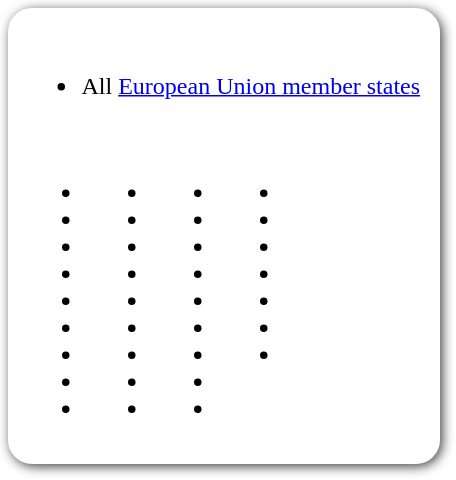<table style=" border-radius:1em; box-shadow: 0.1em 0.1em 0.5em rgba(0,0,0,0.75); background-color: white; border: 1px solid white; padding: 5px;">
<tr style="vertical-align:top;">
<td><br><ul><li> All <a href='#'>European Union member states</a></li></ul><table>
<tr>
<td><br><ul><li></li><li></li><li></li><li></li><li></li><li></li><li></li><li></li><li></li></ul></td>
<td valign="top"><br><ul><li></li><li></li><li></li><li></li><li></li><li></li><li></li><li></li><li></li></ul></td>
<td valign="top"><br><ul><li></li><li></li><li></li><li></li><li></li><li></li><li></li><li></li><li></li></ul></td>
<td valign="top"><br><ul><li></li><li></li><li></li><li></li><li></li><li></li><li></li></ul></td>
<td></td>
</tr>
</table>
</td>
<td></td>
</tr>
</table>
